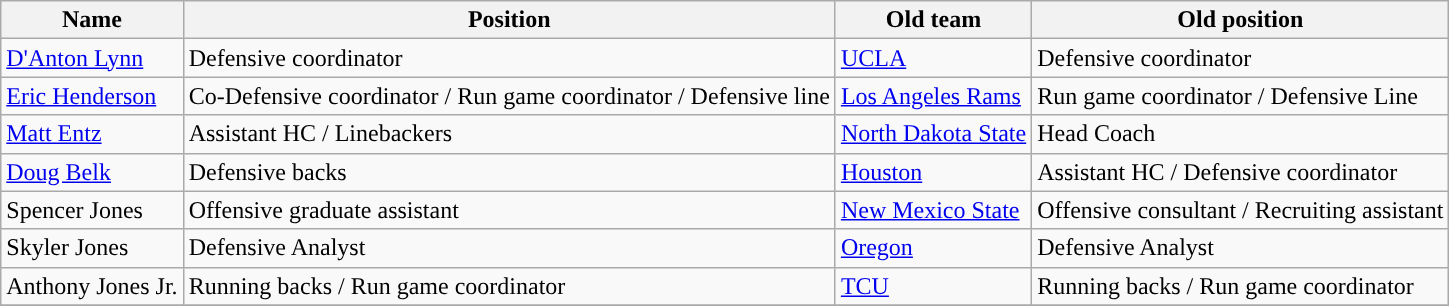<table class="wikitable">
<tr>
<th style="text-align:center; ">Name</th>
<th style="text-align:center; ">Position</th>
<th style="text-align:center; ">Old team</th>
<th style="text-align:center; ">Old position</th>
</tr>
<tr>
<td><a href='#'>D'Anton Lynn</a></td>
<td>Defensive coordinator</td>
<td><a href='#'>UCLA</a></td>
<td>Defensive coordinator</td>
</tr>
<tr>
<td><a href='#'>Eric Henderson</a></td>
<td>Co-Defensive coordinator / Run game coordinator / Defensive line</td>
<td><a href='#'>Los Angeles Rams</a></td>
<td>Run game coordinator / Defensive Line</td>
</tr>
<tr>
<td><a href='#'>Matt Entz</a></td>
<td>Assistant HC / Linebackers</td>
<td><a href='#'>North Dakota State</a></td>
<td>Head Coach</td>
</tr>
<tr>
<td><a href='#'>Doug Belk</a></td>
<td>Defensive backs</td>
<td><a href='#'>Houston</a></td>
<td>Assistant HC / Defensive coordinator</td>
</tr>
<tr>
<td>Spencer Jones</td>
<td>Offensive graduate assistant</td>
<td><a href='#'>New Mexico State</a></td>
<td>Offensive consultant / Recruiting assistant</td>
</tr>
<tr>
<td>Skyler Jones</td>
<td>Defensive Analyst</td>
<td><a href='#'>Oregon</a></td>
<td>Defensive Analyst</td>
</tr>
<tr>
<td>Anthony Jones Jr.</td>
<td>Running backs / Run game coordinator</td>
<td><a href='#'>TCU</a></td>
<td>Running backs / Run game coordinator</td>
</tr>
<tr>
</tr>
</table>
